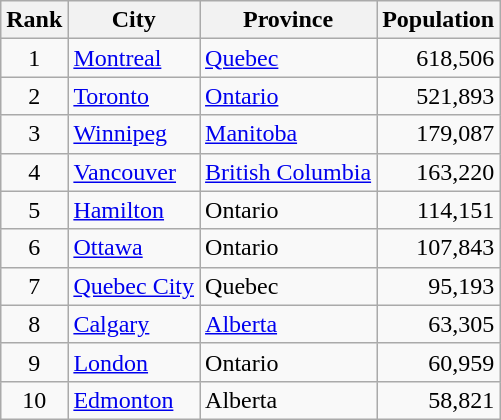<table class="wikitable sortable">
<tr>
<th>Rank</th>
<th>City</th>
<th>Province</th>
<th>Population</th>
</tr>
<tr>
<td align=center>1</td>
<td><a href='#'>Montreal</a></td>
<td><a href='#'>Quebec</a></td>
<td align=right>618,506</td>
</tr>
<tr>
<td align=center>2</td>
<td><a href='#'>Toronto</a></td>
<td><a href='#'>Ontario</a></td>
<td align=right>521,893</td>
</tr>
<tr>
<td align=center>3</td>
<td><a href='#'>Winnipeg</a></td>
<td><a href='#'>Manitoba</a></td>
<td align=right>179,087</td>
</tr>
<tr>
<td align=center>4</td>
<td><a href='#'>Vancouver</a></td>
<td><a href='#'>British Columbia</a></td>
<td align=right>163,220</td>
</tr>
<tr>
<td align=center>5</td>
<td><a href='#'>Hamilton</a></td>
<td>Ontario</td>
<td align=right>114,151</td>
</tr>
<tr>
<td align=center>6</td>
<td><a href='#'>Ottawa</a></td>
<td>Ontario</td>
<td align=right>107,843</td>
</tr>
<tr>
<td align=center>7</td>
<td><a href='#'>Quebec City</a></td>
<td>Quebec</td>
<td align=right>95,193</td>
</tr>
<tr>
<td align=center>8</td>
<td><a href='#'>Calgary</a></td>
<td><a href='#'>Alberta</a></td>
<td align=right>63,305</td>
</tr>
<tr>
<td align=center>9</td>
<td><a href='#'>London</a></td>
<td>Ontario</td>
<td align=right>60,959</td>
</tr>
<tr>
<td align=center>10</td>
<td><a href='#'>Edmonton</a></td>
<td>Alberta</td>
<td align=right>58,821</td>
</tr>
</table>
